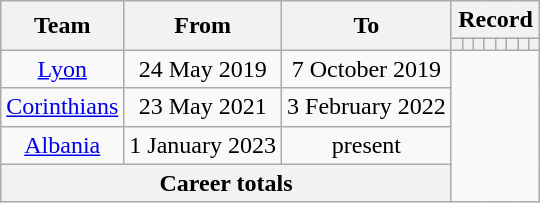<table class="wikitable" style="text-align: center">
<tr>
<th rowspan=2>Team</th>
<th rowspan=2>From</th>
<th rowspan=2>To</th>
<th colspan=8>Record</th>
</tr>
<tr>
<th></th>
<th></th>
<th></th>
<th></th>
<th></th>
<th></th>
<th></th>
<th></th>
</tr>
<tr>
<td><a href='#'>Lyon</a></td>
<td>24 May 2019</td>
<td>7 October 2019<br></td>
</tr>
<tr>
<td><a href='#'>Corinthians</a></td>
<td>23 May 2021</td>
<td>3 February 2022<br></td>
</tr>
<tr>
<td><a href='#'>Albania</a></td>
<td>1 January 2023</td>
<td>present<br></td>
</tr>
<tr>
<th colspan="3">Career totals<br></th>
</tr>
</table>
